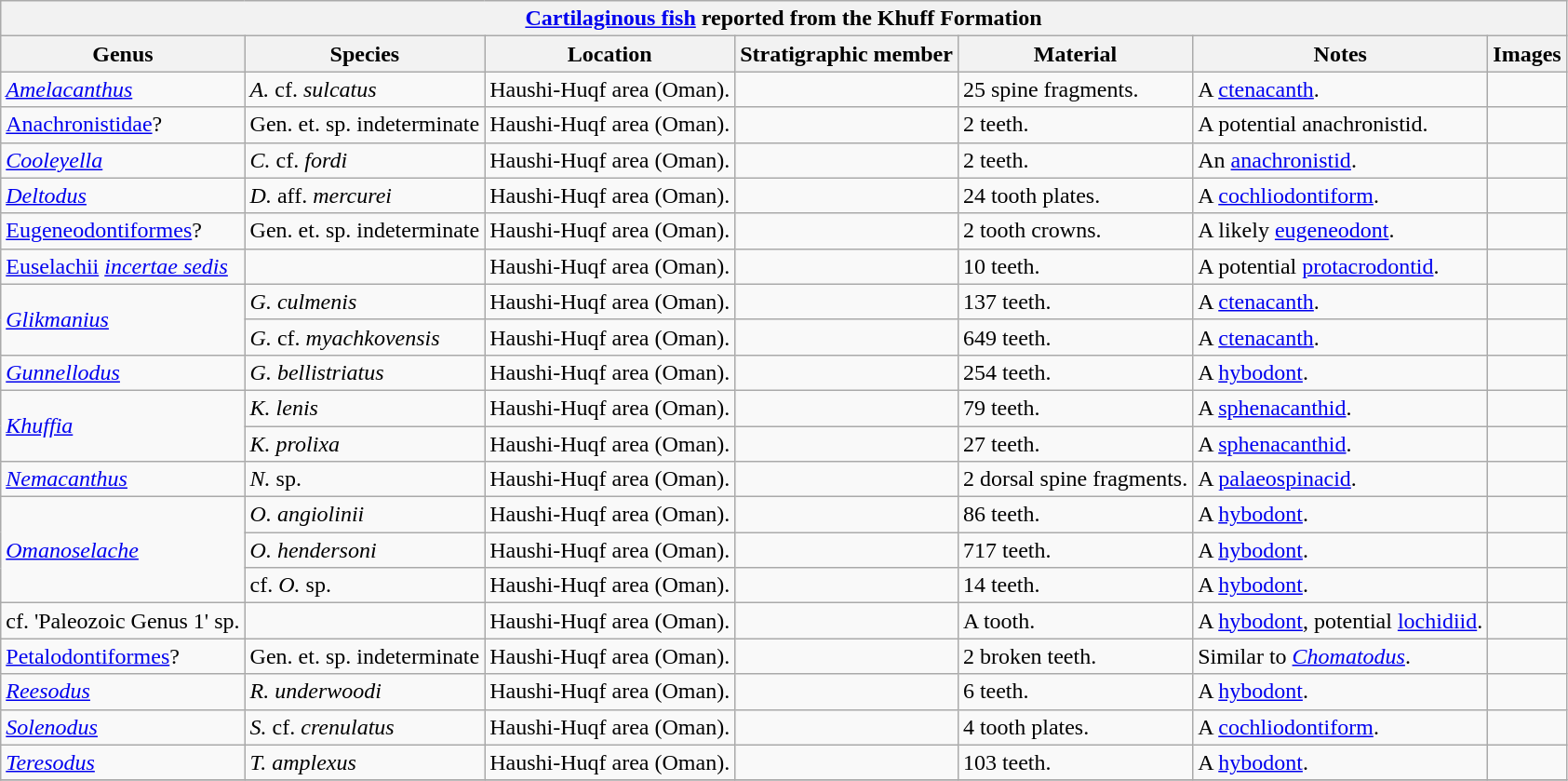<table class="wikitable" align="center">
<tr>
<th colspan="7" align="center"><strong><a href='#'>Cartilaginous fish</a> reported from the Khuff Formation</strong></th>
</tr>
<tr>
<th>Genus</th>
<th>Species</th>
<th>Location</th>
<th><strong>Stratigraphic member</strong></th>
<th><strong>Material</strong></th>
<th>Notes</th>
<th>Images</th>
</tr>
<tr>
<td><em><a href='#'>Amelacanthus</a></em></td>
<td><em>A.</em> cf. <em>sulcatus</em></td>
<td>Haushi-Huqf area (Oman).</td>
<td></td>
<td>25 spine fragments.</td>
<td>A <a href='#'>ctenacanth</a>.</td>
<td></td>
</tr>
<tr>
<td><a href='#'>Anachronistidae</a>?</td>
<td>Gen. et. sp. indeterminate</td>
<td>Haushi-Huqf area (Oman).</td>
<td></td>
<td>2 teeth.</td>
<td>A potential anachronistid.</td>
<td></td>
</tr>
<tr>
<td><em><a href='#'>Cooleyella</a></em></td>
<td><em>C.</em> cf. <em>fordi</em></td>
<td>Haushi-Huqf area (Oman).</td>
<td></td>
<td>2 teeth.</td>
<td>An <a href='#'>anachronistid</a>.</td>
<td></td>
</tr>
<tr>
<td><em><a href='#'>Deltodus</a></em></td>
<td><em>D.</em> aff. <em>mercurei</em></td>
<td>Haushi-Huqf area (Oman).</td>
<td></td>
<td>24 tooth plates.</td>
<td>A <a href='#'>cochliodontiform</a>.</td>
<td></td>
</tr>
<tr>
<td><a href='#'>Eugeneodontiformes</a>?</td>
<td>Gen. et. sp. indeterminate</td>
<td>Haushi-Huqf area (Oman).</td>
<td></td>
<td>2 tooth crowns.</td>
<td>A likely <a href='#'>eugeneodont</a>.</td>
<td></td>
</tr>
<tr>
<td><a href='#'>Euselachii</a> <em><a href='#'>incertae sedis</a></em></td>
<td></td>
<td>Haushi-Huqf area (Oman).</td>
<td></td>
<td>10 teeth.</td>
<td>A potential <a href='#'>protacrodontid</a>.</td>
<td></td>
</tr>
<tr>
<td rowspan="2"><em><a href='#'>Glikmanius</a></em></td>
<td><em>G. culmenis</em></td>
<td>Haushi-Huqf area (Oman).</td>
<td></td>
<td>137 teeth.</td>
<td>A <a href='#'>ctenacanth</a>.</td>
<td></td>
</tr>
<tr>
<td><em>G.</em> cf. <em>myachkovensis</em></td>
<td>Haushi-Huqf area (Oman).</td>
<td></td>
<td>649 teeth.</td>
<td>A <a href='#'>ctenacanth</a>.</td>
<td></td>
</tr>
<tr>
<td><em><a href='#'>Gunnellodus</a></em></td>
<td><em>G. bellistriatus</em></td>
<td>Haushi-Huqf area (Oman).</td>
<td></td>
<td>254 teeth.</td>
<td>A <a href='#'>hybodont</a>.</td>
<td></td>
</tr>
<tr>
<td rowspan="2"><em><a href='#'>Khuffia</a></em></td>
<td><em>K. lenis</em></td>
<td>Haushi-Huqf area (Oman).</td>
<td></td>
<td>79 teeth.</td>
<td>A <a href='#'>sphenacanthid</a>.</td>
<td></td>
</tr>
<tr>
<td><em>K. prolixa</em></td>
<td>Haushi-Huqf area (Oman).</td>
<td></td>
<td>27 teeth.</td>
<td>A <a href='#'>sphenacanthid</a>.</td>
<td></td>
</tr>
<tr>
<td><em><a href='#'>Nemacanthus</a></em></td>
<td><em>N.</em> sp.</td>
<td>Haushi-Huqf area (Oman).</td>
<td></td>
<td>2 dorsal spine fragments.</td>
<td>A <a href='#'>palaeospinacid</a>.</td>
<td></td>
</tr>
<tr>
<td rowspan="3"><em><a href='#'>Omanoselache</a></em></td>
<td><em>O. angiolinii</em></td>
<td>Haushi-Huqf area (Oman).</td>
<td></td>
<td>86 teeth.</td>
<td>A <a href='#'>hybodont</a>.</td>
<td></td>
</tr>
<tr>
<td><em>O. hendersoni</em></td>
<td>Haushi-Huqf area (Oman).</td>
<td></td>
<td>717 teeth.</td>
<td>A <a href='#'>hybodont</a>.</td>
<td></td>
</tr>
<tr>
<td>cf. <em>O.</em> sp.</td>
<td>Haushi-Huqf area (Oman).</td>
<td></td>
<td>14 teeth.</td>
<td>A <a href='#'>hybodont</a>.</td>
<td></td>
</tr>
<tr>
<td>cf. 'Paleozoic Genus 1' sp.</td>
<td></td>
<td>Haushi-Huqf area (Oman).</td>
<td></td>
<td>A tooth.</td>
<td>A <a href='#'>hybodont</a>, potential <a href='#'>lochidiid</a>.</td>
<td></td>
</tr>
<tr>
<td><a href='#'>Petalodontiformes</a>?</td>
<td>Gen. et. sp. indeterminate</td>
<td>Haushi-Huqf area (Oman).</td>
<td></td>
<td>2 broken teeth.</td>
<td>Similar to <em><a href='#'>Chomatodus</a></em>.</td>
<td></td>
</tr>
<tr>
<td><em><a href='#'>Reesodus</a></em></td>
<td><em>R. underwoodi</em></td>
<td>Haushi-Huqf area (Oman).</td>
<td></td>
<td>6 teeth.</td>
<td>A <a href='#'>hybodont</a>.</td>
<td></td>
</tr>
<tr>
<td><em><a href='#'>Solenodus</a></em></td>
<td><em>S.</em> cf. <em>crenulatus</em></td>
<td>Haushi-Huqf area (Oman).</td>
<td></td>
<td>4 tooth plates.</td>
<td>A <a href='#'>cochliodontiform</a>.</td>
<td></td>
</tr>
<tr>
<td><em><a href='#'>Teresodus</a></em></td>
<td><em>T. amplexus</em></td>
<td>Haushi-Huqf area (Oman).</td>
<td></td>
<td>103 teeth.</td>
<td>A <a href='#'>hybodont</a>.</td>
<td></td>
</tr>
<tr>
</tr>
</table>
